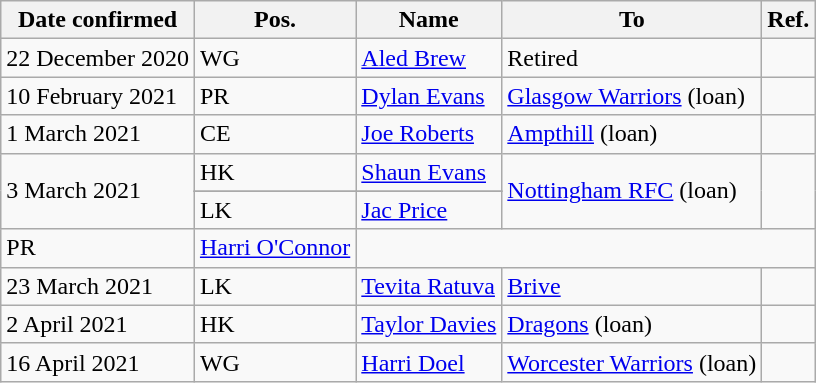<table class="wikitable">
<tr>
<th>Date confirmed</th>
<th>Pos.</th>
<th>Name</th>
<th>To</th>
<th>Ref.</th>
</tr>
<tr>
<td>22 December 2020</td>
<td>WG</td>
<td> <a href='#'>Aled Brew</a></td>
<td>Retired</td>
<td></td>
</tr>
<tr>
<td>10 February 2021</td>
<td>PR</td>
<td> <a href='#'>Dylan Evans</a></td>
<td> <a href='#'>Glasgow Warriors</a> (loan)</td>
<td></td>
</tr>
<tr>
<td>1 March 2021</td>
<td>CE</td>
<td> <a href='#'>Joe Roberts</a></td>
<td> <a href='#'>Ampthill</a> (loan)</td>
<td></td>
</tr>
<tr>
<td rowspan="3">3 March 2021</td>
<td>HK</td>
<td> <a href='#'>Shaun Evans</a></td>
<td rowspan="3"> <a href='#'>Nottingham RFC</a> (loan)</td>
<td rowspan="3"></td>
</tr>
<tr>
</tr>
<tr>
<td>LK</td>
<td> <a href='#'>Jac Price</a></td>
</tr>
<tr>
<td>PR</td>
<td> <a href='#'>Harri O'Connor</a></td>
</tr>
<tr>
<td>23 March 2021</td>
<td>LK</td>
<td> <a href='#'>Tevita Ratuva</a></td>
<td> <a href='#'>Brive</a></td>
<td></td>
</tr>
<tr>
<td>2 April 2021</td>
<td>HK</td>
<td> <a href='#'>Taylor Davies</a></td>
<td> <a href='#'>Dragons</a> (loan)</td>
<td></td>
</tr>
<tr>
<td>16 April 2021</td>
<td>WG</td>
<td> <a href='#'>Harri Doel</a></td>
<td> <a href='#'>Worcester Warriors</a> (loan)</td>
<td></td>
</tr>
</table>
